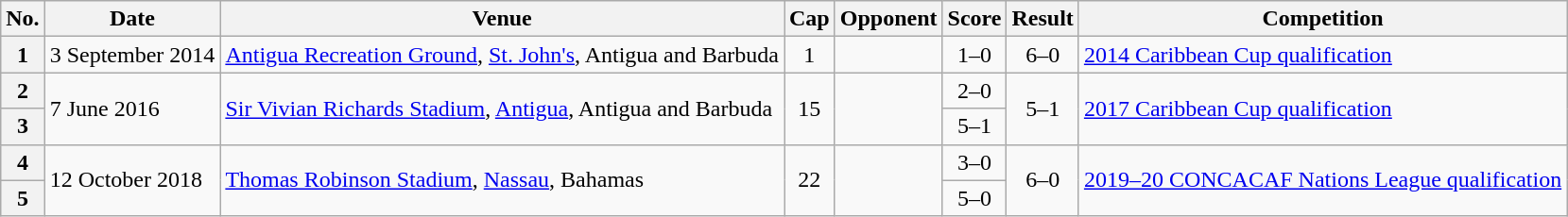<table class="wikitable sortable plainrowheaders">
<tr>
<th scope=col>No.</th>
<th scope=col data-sort-type=date>Date</th>
<th scope=col>Venue</th>
<th scope=col>Cap</th>
<th scope=col>Opponent</th>
<th scope=col>Score</th>
<th scope=col>Result</th>
<th scope=col>Competition</th>
</tr>
<tr>
<th scope=row>1</th>
<td>3 September 2014</td>
<td><a href='#'>Antigua Recreation Ground</a>, <a href='#'>St. John's</a>, Antigua and Barbuda</td>
<td align=center>1</td>
<td></td>
<td align=center>1–0</td>
<td align=center>6–0</td>
<td><a href='#'>2014 Caribbean Cup qualification</a></td>
</tr>
<tr>
<th scope=row>2</th>
<td rowspan=2>7 June 2016</td>
<td rowspan=2><a href='#'>Sir Vivian Richards Stadium</a>, <a href='#'>Antigua</a>, Antigua and Barbuda</td>
<td rowspan=2 align=center>15</td>
<td rowspan=2></td>
<td align=center>2–0</td>
<td rowspan=2 align=center>5–1</td>
<td rowspan=2><a href='#'>2017 Caribbean Cup qualification</a></td>
</tr>
<tr>
<th scope=row>3</th>
<td align=center>5–1</td>
</tr>
<tr>
<th scope=row>4</th>
<td rowspan=2>12 October 2018</td>
<td rowspan=2><a href='#'>Thomas Robinson Stadium</a>, <a href='#'>Nassau</a>, Bahamas</td>
<td rowspan=2 align=center>22</td>
<td rowspan=2></td>
<td align=center>3–0</td>
<td rowspan=2 align=center>6–0</td>
<td rowspan=2><a href='#'>2019–20 CONCACAF Nations League qualification</a></td>
</tr>
<tr>
<th scope=row>5</th>
<td align=center>5–0</td>
</tr>
</table>
